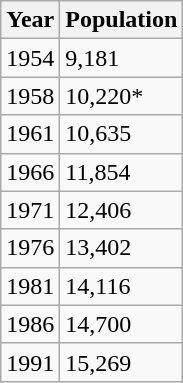<table class="wikitable">
<tr>
<th>Year</th>
<th>Population</th>
</tr>
<tr>
<td>1954</td>
<td>9,181</td>
</tr>
<tr>
<td>1958</td>
<td>10,220*</td>
</tr>
<tr>
<td>1961</td>
<td>10,635</td>
</tr>
<tr>
<td>1966</td>
<td>11,854</td>
</tr>
<tr>
<td>1971</td>
<td>12,406</td>
</tr>
<tr>
<td>1976</td>
<td>13,402</td>
</tr>
<tr>
<td>1981</td>
<td>14,116</td>
</tr>
<tr>
<td>1986</td>
<td>14,700</td>
</tr>
<tr>
<td>1991</td>
<td>15,269</td>
</tr>
</table>
